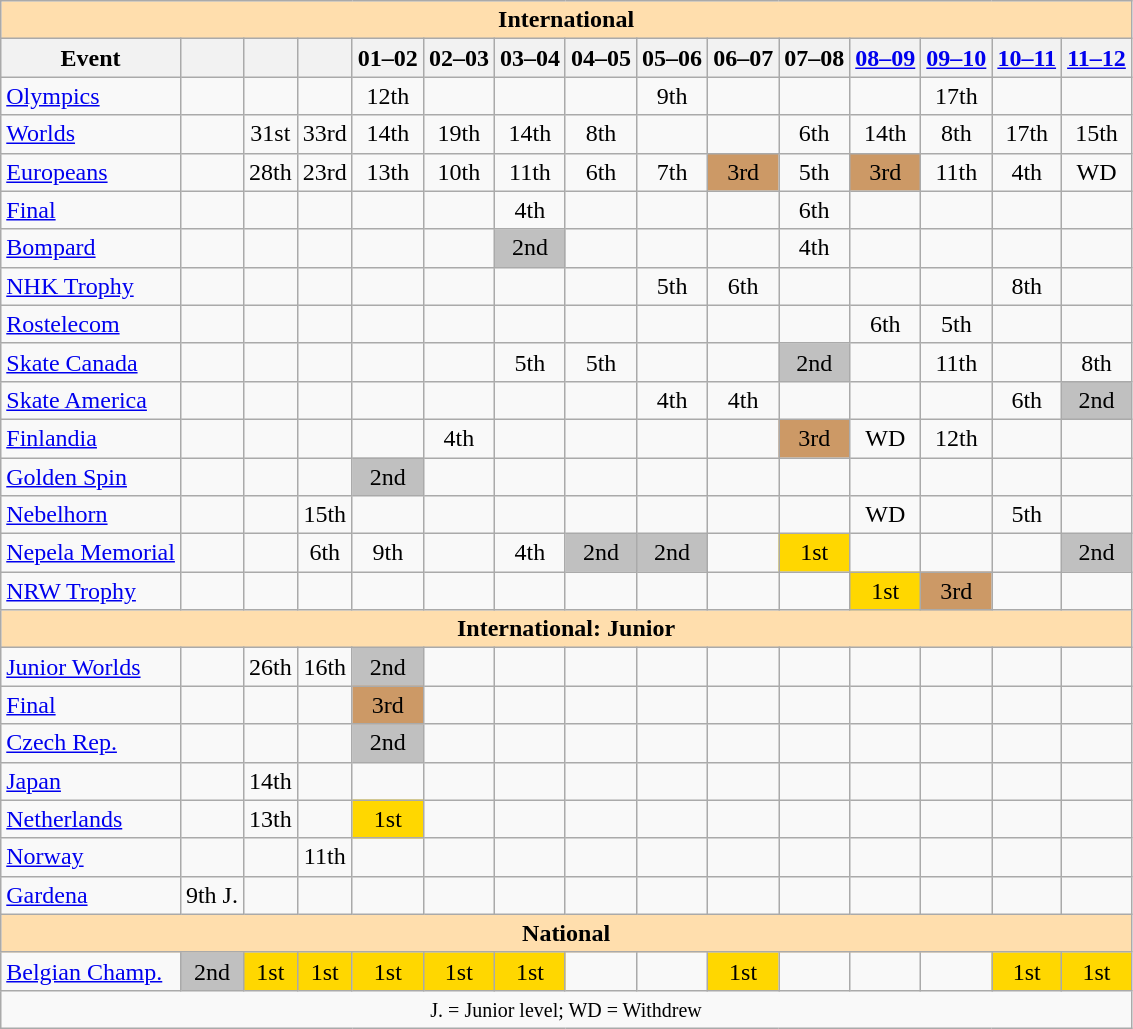<table class="wikitable" style="text-align:center">
<tr>
<th style="background-color: #ffdead; " colspan=15 align=center>International</th>
</tr>
<tr>
<th>Event</th>
<th></th>
<th></th>
<th></th>
<th>01–02</th>
<th>02–03</th>
<th>03–04</th>
<th>04–05</th>
<th>05–06</th>
<th>06–07</th>
<th>07–08</th>
<th><a href='#'>08–09</a></th>
<th><a href='#'>09–10</a></th>
<th><a href='#'>10–11</a></th>
<th><a href='#'>11–12</a></th>
</tr>
<tr>
<td align=left><a href='#'>Olympics</a></td>
<td></td>
<td></td>
<td></td>
<td>12th</td>
<td></td>
<td></td>
<td></td>
<td>9th</td>
<td></td>
<td></td>
<td></td>
<td>17th</td>
<td></td>
<td></td>
</tr>
<tr>
<td align=left><a href='#'>Worlds</a></td>
<td></td>
<td>31st</td>
<td>33rd</td>
<td>14th</td>
<td>19th</td>
<td>14th</td>
<td>8th</td>
<td></td>
<td></td>
<td>6th</td>
<td>14th</td>
<td>8th</td>
<td>17th</td>
<td>15th</td>
</tr>
<tr>
<td align=left><a href='#'>Europeans</a></td>
<td></td>
<td>28th</td>
<td>23rd</td>
<td>13th</td>
<td>10th</td>
<td>11th</td>
<td>6th</td>
<td>7th</td>
<td bgcolor=cc9966>3rd</td>
<td>5th</td>
<td bgcolor=cc9966>3rd</td>
<td>11th</td>
<td>4th</td>
<td>WD</td>
</tr>
<tr>
<td align=left> <a href='#'>Final</a></td>
<td></td>
<td></td>
<td></td>
<td></td>
<td></td>
<td>4th</td>
<td></td>
<td></td>
<td></td>
<td>6th</td>
<td></td>
<td></td>
<td></td>
<td></td>
</tr>
<tr>
<td align=left> <a href='#'>Bompard</a></td>
<td></td>
<td></td>
<td></td>
<td></td>
<td></td>
<td bgcolor=silver>2nd</td>
<td></td>
<td></td>
<td></td>
<td>4th</td>
<td></td>
<td></td>
<td></td>
<td></td>
</tr>
<tr>
<td align=left> <a href='#'>NHK Trophy</a></td>
<td></td>
<td></td>
<td></td>
<td></td>
<td></td>
<td></td>
<td></td>
<td>5th</td>
<td>6th</td>
<td></td>
<td></td>
<td></td>
<td>8th</td>
<td></td>
</tr>
<tr>
<td align=left> <a href='#'>Rostelecom</a></td>
<td></td>
<td></td>
<td></td>
<td></td>
<td></td>
<td></td>
<td></td>
<td></td>
<td></td>
<td></td>
<td>6th</td>
<td>5th</td>
<td></td>
<td></td>
</tr>
<tr>
<td align=left> <a href='#'>Skate Canada</a></td>
<td></td>
<td></td>
<td></td>
<td></td>
<td></td>
<td>5th</td>
<td>5th</td>
<td></td>
<td></td>
<td bgcolor=silver>2nd</td>
<td></td>
<td>11th</td>
<td></td>
<td>8th</td>
</tr>
<tr>
<td align=left> <a href='#'>Skate America</a></td>
<td></td>
<td></td>
<td></td>
<td></td>
<td></td>
<td></td>
<td></td>
<td>4th</td>
<td>4th</td>
<td></td>
<td></td>
<td></td>
<td>6th</td>
<td bgcolor=silver>2nd</td>
</tr>
<tr>
<td align=left><a href='#'>Finlandia</a></td>
<td></td>
<td></td>
<td></td>
<td></td>
<td>4th</td>
<td></td>
<td></td>
<td></td>
<td></td>
<td bgcolor=cc9966>3rd</td>
<td>WD</td>
<td>12th</td>
<td></td>
<td></td>
</tr>
<tr>
<td align=left><a href='#'>Golden Spin</a></td>
<td></td>
<td></td>
<td></td>
<td bgcolor=silver>2nd</td>
<td></td>
<td></td>
<td></td>
<td></td>
<td></td>
<td></td>
<td></td>
<td></td>
<td></td>
<td></td>
</tr>
<tr>
<td align=left><a href='#'>Nebelhorn</a></td>
<td></td>
<td></td>
<td>15th</td>
<td></td>
<td></td>
<td></td>
<td></td>
<td></td>
<td></td>
<td></td>
<td>WD</td>
<td></td>
<td>5th</td>
<td></td>
</tr>
<tr>
<td align=left><a href='#'>Nepela Memorial</a></td>
<td></td>
<td></td>
<td>6th</td>
<td>9th</td>
<td></td>
<td>4th</td>
<td bgcolor=silver>2nd</td>
<td bgcolor=silver>2nd</td>
<td></td>
<td bgcolor=gold>1st</td>
<td></td>
<td></td>
<td></td>
<td bgcolor=silver>2nd</td>
</tr>
<tr>
<td align=left><a href='#'>NRW Trophy</a></td>
<td></td>
<td></td>
<td></td>
<td></td>
<td></td>
<td></td>
<td></td>
<td></td>
<td></td>
<td></td>
<td bgcolor=gold>1st</td>
<td bgcolor=cc9966>3rd</td>
<td></td>
<td></td>
</tr>
<tr>
<th style="background-color: #ffdead; " colspan=15 align=center>International: Junior</th>
</tr>
<tr>
<td align=left><a href='#'>Junior Worlds</a></td>
<td></td>
<td>26th</td>
<td>16th</td>
<td bgcolor=silver>2nd</td>
<td></td>
<td></td>
<td></td>
<td></td>
<td></td>
<td></td>
<td></td>
<td></td>
<td></td>
<td></td>
</tr>
<tr>
<td align=left> <a href='#'>Final</a></td>
<td></td>
<td></td>
<td></td>
<td bgcolor=cc9966>3rd</td>
<td></td>
<td></td>
<td></td>
<td></td>
<td></td>
<td></td>
<td></td>
<td></td>
<td></td>
<td></td>
</tr>
<tr>
<td align=left> <a href='#'>Czech Rep.</a></td>
<td></td>
<td></td>
<td></td>
<td bgcolor=silver>2nd</td>
<td></td>
<td></td>
<td></td>
<td></td>
<td></td>
<td></td>
<td></td>
<td></td>
<td></td>
<td></td>
</tr>
<tr>
<td align=left> <a href='#'>Japan</a></td>
<td></td>
<td>14th</td>
<td></td>
<td></td>
<td></td>
<td></td>
<td></td>
<td></td>
<td></td>
<td></td>
<td></td>
<td></td>
<td></td>
<td></td>
</tr>
<tr>
<td align=left> <a href='#'>Netherlands</a></td>
<td></td>
<td>13th</td>
<td></td>
<td bgcolor=gold>1st</td>
<td></td>
<td></td>
<td></td>
<td></td>
<td></td>
<td></td>
<td></td>
<td></td>
<td></td>
<td></td>
</tr>
<tr>
<td align=left> <a href='#'>Norway</a></td>
<td></td>
<td></td>
<td>11th</td>
<td></td>
<td></td>
<td></td>
<td></td>
<td></td>
<td></td>
<td></td>
<td></td>
<td></td>
<td></td>
<td></td>
</tr>
<tr>
<td align=left><a href='#'>Gardena</a></td>
<td>9th J.</td>
<td></td>
<td></td>
<td></td>
<td></td>
<td></td>
<td></td>
<td></td>
<td></td>
<td></td>
<td></td>
<td></td>
<td></td>
<td></td>
</tr>
<tr>
<th style="background-color: #ffdead; " colspan=15 align=center>National</th>
</tr>
<tr>
<td align=left><a href='#'>Belgian Champ.</a></td>
<td bgcolor=silver>2nd</td>
<td bgcolor=gold>1st</td>
<td bgcolor=gold>1st</td>
<td bgcolor=gold>1st</td>
<td bgcolor=gold>1st</td>
<td bgcolor=gold>1st</td>
<td></td>
<td></td>
<td bgcolor=gold>1st</td>
<td></td>
<td></td>
<td></td>
<td bgcolor=gold>1st</td>
<td bgcolor=gold>1st</td>
</tr>
<tr>
<td colspan=15 align=center><small> J. = Junior level; WD = Withdrew </small></td>
</tr>
</table>
